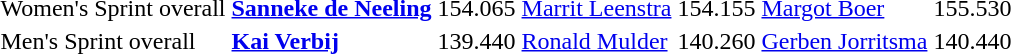<table>
<tr>
<td>Women's Sprint overall</td>
<td><strong><a href='#'>Sanneke de Neeling</a></strong></td>
<td>154.065</td>
<td><a href='#'>Marrit Leenstra</a></td>
<td>154.155</td>
<td><a href='#'>Margot Boer</a></td>
<td>155.530</td>
</tr>
<tr>
<td>Men's Sprint overall</td>
<td><strong><a href='#'>Kai Verbij</a></strong></td>
<td>139.440</td>
<td><a href='#'>Ronald Mulder</a></td>
<td>140.260</td>
<td><a href='#'>Gerben Jorritsma</a></td>
<td>140.440</td>
</tr>
</table>
